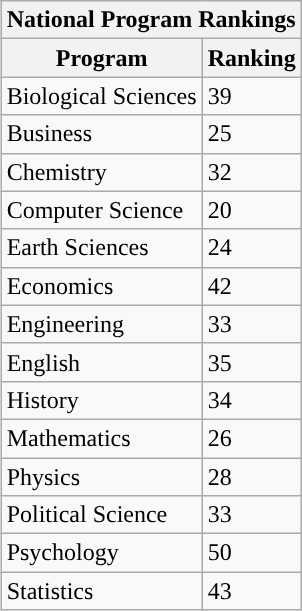<table class="wikitable sortable collapsible collapsed" style="float:right" "text-align:center">
<tr>
<th colspan=4>National Program Rankings</th>
</tr>
<tr>
<th>Program</th>
<th>Ranking</th>
</tr>
<tr>
<td>Biological Sciences</td>
<td>39</td>
</tr>
<tr>
<td>Business</td>
<td>25</td>
</tr>
<tr>
<td>Chemistry</td>
<td>32</td>
</tr>
<tr>
<td>Computer Science</td>
<td>20</td>
</tr>
<tr>
<td>Earth Sciences</td>
<td>24</td>
</tr>
<tr>
<td>Economics</td>
<td>42</td>
</tr>
<tr>
<td>Engineering</td>
<td>33</td>
</tr>
<tr>
<td>English</td>
<td>35</td>
</tr>
<tr>
<td>History</td>
<td>34</td>
</tr>
<tr>
<td>Mathematics</td>
<td>26</td>
</tr>
<tr>
<td>Physics</td>
<td>28</td>
</tr>
<tr>
<td>Political Science</td>
<td>33</td>
</tr>
<tr>
<td>Psychology</td>
<td>50</td>
</tr>
<tr>
<td>Statistics</td>
<td>43</td>
</tr>
</table>
